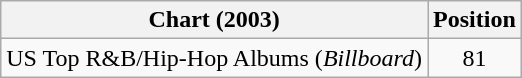<table class="wikitable">
<tr>
<th>Chart (2003)</th>
<th>Position</th>
</tr>
<tr>
<td>US Top R&B/Hip-Hop Albums (<em>Billboard</em>)</td>
<td align="center">81</td>
</tr>
</table>
